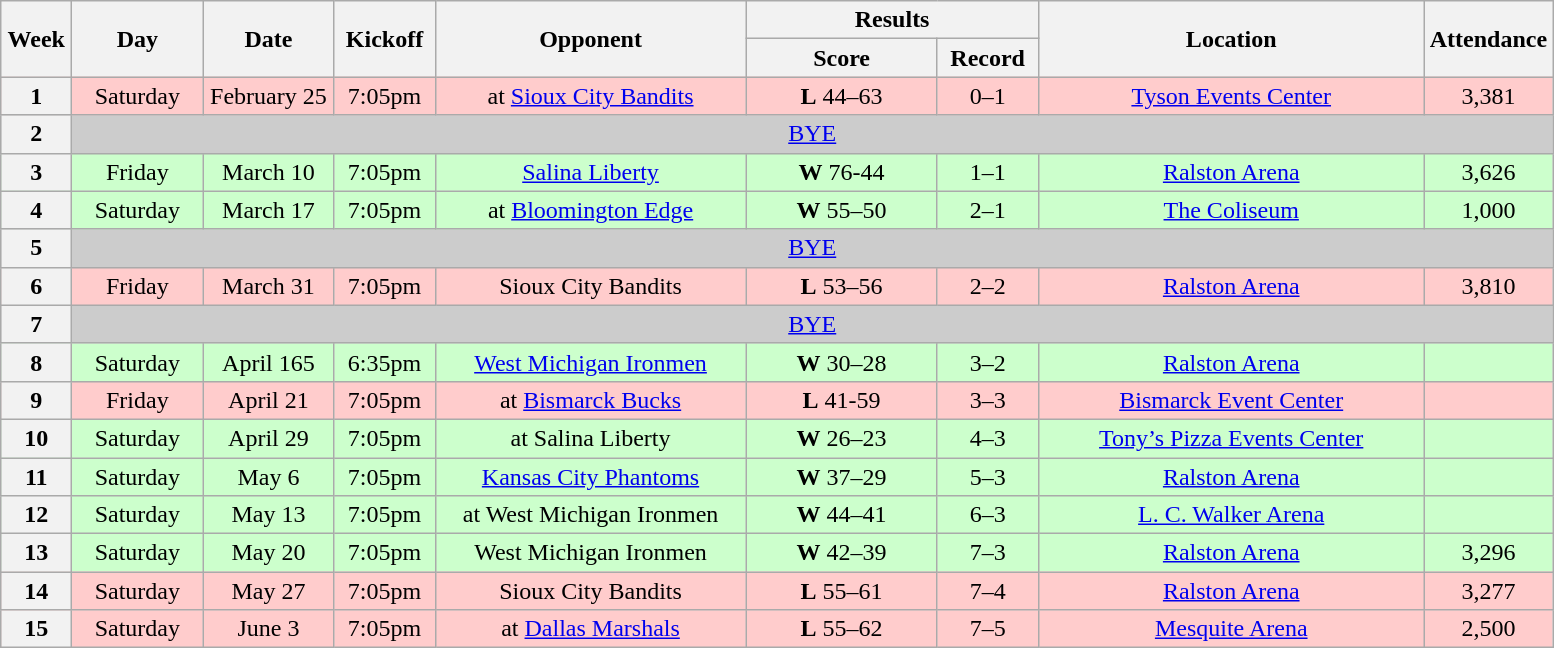<table class="wikitable">
<tr>
<th rowspan="2" width="40">Week</th>
<th rowspan="2" width="80">Day</th>
<th rowspan="2" width="80">Date</th>
<th rowspan="2" width="60">Kickoff</th>
<th rowspan="2" width="200">Opponent</th>
<th colspan="2" width="180">Results</th>
<th rowspan="2" width="250">Location</th>
<th rowspan="2" width=>Attendance</th>
</tr>
<tr>
<th width="120">Score</th>
<th width="60">Record</th>
</tr>
<tr align="center" bgcolor="#FFCCCC">
<th>1</th>
<td>Saturday</td>
<td>February 25</td>
<td>7:05pm</td>
<td>at <a href='#'>Sioux City Bandits</a></td>
<td><strong>L</strong> 44–63</td>
<td>0–1</td>
<td><a href='#'>Tyson Events Center</a></td>
<td>3,381</td>
</tr>
<tr align="center" bgcolor="#CCCCCC">
<th>2</th>
<td colSpan=8><a href='#'>BYE</a></td>
</tr>
<tr align="center" bgcolor="#CCFFCC">
<th>3</th>
<td>Friday</td>
<td>March 10</td>
<td>7:05pm</td>
<td><a href='#'>Salina Liberty</a></td>
<td><strong>W</strong> 76-44</td>
<td>1–1</td>
<td><a href='#'>Ralston Arena</a></td>
<td>3,626</td>
</tr>
<tr align="center" bgcolor="#CCFFCC">
<th>4</th>
<td>Saturday</td>
<td>March 17</td>
<td>7:05pm</td>
<td>at <a href='#'>Bloomington Edge</a></td>
<td><strong>W</strong> 55–50</td>
<td>2–1</td>
<td><a href='#'>The Coliseum</a></td>
<td>1,000</td>
</tr>
<tr align="center" bgcolor="#CCCCCC">
<th>5</th>
<td colSpan=8><a href='#'>BYE</a></td>
</tr>
<tr align="center" bgcolor="#FFCCCC">
<th>6</th>
<td>Friday</td>
<td>March 31</td>
<td>7:05pm</td>
<td>Sioux City Bandits</td>
<td><strong>L</strong> 53–56</td>
<td>2–2</td>
<td><a href='#'>Ralston Arena</a></td>
<td>3,810</td>
</tr>
<tr align="center" bgcolor="#CCCCCC">
<th>7</th>
<td colSpan=8><a href='#'>BYE</a></td>
</tr>
<tr align="center" bgcolor="#CCFFCC">
<th>8</th>
<td>Saturday</td>
<td>April 165</td>
<td>6:35pm</td>
<td><a href='#'>West Michigan Ironmen</a></td>
<td><strong>W</strong> 30–28</td>
<td>3–2</td>
<td><a href='#'>Ralston Arena</a></td>
<td></td>
</tr>
<tr align="center" bgcolor="#FFCCCC">
<th>9</th>
<td>Friday</td>
<td>April 21</td>
<td>7:05pm</td>
<td>at <a href='#'>Bismarck Bucks</a></td>
<td><strong>L</strong> 41-59</td>
<td>3–3</td>
<td><a href='#'>Bismarck Event Center</a></td>
<td></td>
</tr>
<tr align="center" bgcolor="#CCFFCC">
<th>10</th>
<td>Saturday</td>
<td>April 29</td>
<td>7:05pm</td>
<td>at Salina Liberty</td>
<td><strong>W</strong> 26–23</td>
<td>4–3</td>
<td><a href='#'>Tony’s Pizza Events Center</a></td>
<td></td>
</tr>
<tr align="center" bgcolor="#CCFFCC">
<th>11</th>
<td>Saturday</td>
<td>May 6</td>
<td>7:05pm</td>
<td><a href='#'>Kansas City Phantoms</a></td>
<td><strong>W</strong> 37–29</td>
<td>5–3</td>
<td><a href='#'>Ralston Arena</a></td>
<td></td>
</tr>
<tr align="center" bgcolor="#CCFFCC">
<th>12</th>
<td>Saturday</td>
<td>May 13</td>
<td>7:05pm</td>
<td>at West Michigan Ironmen</td>
<td><strong>W</strong> 44–41</td>
<td>6–3</td>
<td><a href='#'>L. C. Walker Arena</a></td>
<td></td>
</tr>
<tr align="center" bgcolor="#CCFFCC">
<th>13</th>
<td>Saturday</td>
<td>May 20</td>
<td>7:05pm</td>
<td>West Michigan Ironmen</td>
<td><strong>W</strong> 42–39</td>
<td>7–3</td>
<td><a href='#'>Ralston Arena</a></td>
<td>3,296</td>
</tr>
<tr align="center" bgcolor="#FFCCCC">
<th>14</th>
<td>Saturday</td>
<td>May 27</td>
<td>7:05pm</td>
<td>Sioux City Bandits</td>
<td><strong>L</strong> 55–61</td>
<td>7–4</td>
<td><a href='#'>Ralston Arena</a></td>
<td>3,277</td>
</tr>
<tr align="center" bgcolor="#FFCCCC">
<th>15</th>
<td>Saturday</td>
<td>June 3</td>
<td>7:05pm</td>
<td>at <a href='#'>Dallas Marshals</a></td>
<td><strong>L</strong> 55–62</td>
<td>7–5</td>
<td><a href='#'>Mesquite Arena</a></td>
<td>2,500</td>
</tr>
</table>
